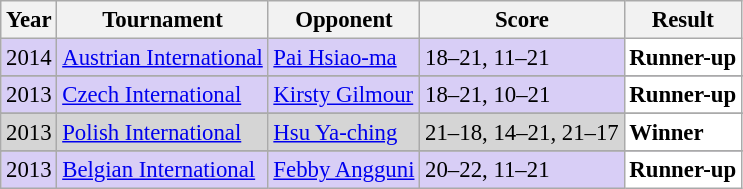<table class="sortable wikitable" style="font-size: 95%;">
<tr>
<th>Year</th>
<th>Tournament</th>
<th>Opponent</th>
<th>Score</th>
<th>Result</th>
</tr>
<tr style="background:#D8CEF6">
<td align="center">2014</td>
<td align="left"><a href='#'>Austrian International</a></td>
<td align="left"> <a href='#'>Pai Hsiao-ma</a></td>
<td align="left">18–21, 11–21</td>
<td style="text-align:left; background:white"> <strong>Runner-up</strong></td>
</tr>
<tr>
</tr>
<tr style="background:#D8CEF6">
<td align="center">2013</td>
<td align="left"><a href='#'>Czech International</a></td>
<td align="left"> <a href='#'>Kirsty Gilmour</a></td>
<td align="left">18–21, 10–21</td>
<td style="text-align:left; background:white"> <strong>Runner-up</strong></td>
</tr>
<tr>
</tr>
<tr style="background:#D5D5D5">
<td align="center">2013</td>
<td align="left"><a href='#'>Polish International</a></td>
<td align="left"> <a href='#'>Hsu Ya-ching</a></td>
<td align="left">21–18, 14–21, 21–17</td>
<td style="text-align:left; background:white"> <strong>Winner</strong></td>
</tr>
<tr>
</tr>
<tr style="background:#D8CEF6">
<td align="center">2013</td>
<td align="left"><a href='#'>Belgian International</a></td>
<td align="left"> <a href='#'>Febby Angguni</a></td>
<td align="left">20–22, 11–21</td>
<td style="text-align:left; background:white"> <strong>Runner-up</strong></td>
</tr>
</table>
